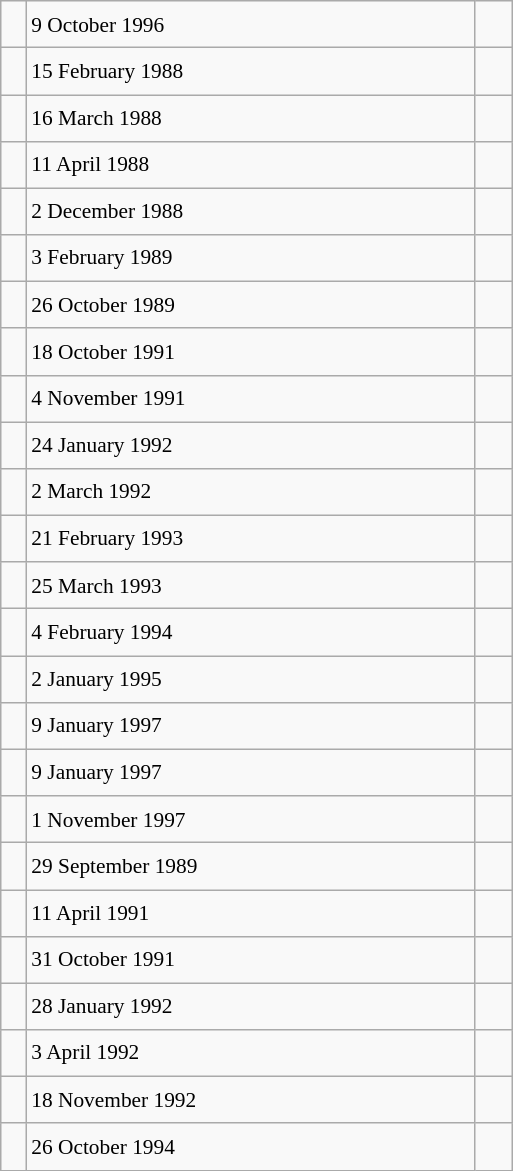<table class="wikitable" style="font-size: 89%; float: left; width: 24em; margin-right: 1em; line-height: 1.65em">
<tr>
<td></td>
<td>9 October 1996</td>
<td><small></small> </td>
</tr>
<tr>
<td></td>
<td>15 February 1988</td>
<td><small></small> </td>
</tr>
<tr>
<td></td>
<td>16 March 1988</td>
<td><small></small> </td>
</tr>
<tr>
<td></td>
<td>11 April 1988</td>
<td><small></small> </td>
</tr>
<tr>
<td></td>
<td>2 December 1988</td>
<td><small></small> </td>
</tr>
<tr>
<td></td>
<td>3 February 1989</td>
<td><small></small> </td>
</tr>
<tr>
<td></td>
<td>26 October 1989</td>
<td><small></small> </td>
</tr>
<tr>
<td></td>
<td>18 October 1991</td>
<td><small></small> </td>
</tr>
<tr>
<td></td>
<td>4 November 1991</td>
<td><small></small> </td>
</tr>
<tr>
<td></td>
<td>24 January 1992</td>
<td><small></small> </td>
</tr>
<tr>
<td></td>
<td>2 March 1992</td>
<td><small></small> </td>
</tr>
<tr>
<td></td>
<td>21 February 1993</td>
<td><small></small> </td>
</tr>
<tr>
<td></td>
<td>25 March 1993</td>
<td><small></small> </td>
</tr>
<tr>
<td></td>
<td>4 February 1994</td>
<td><small></small> </td>
</tr>
<tr>
<td></td>
<td>2 January 1995</td>
<td><small></small> </td>
</tr>
<tr>
<td></td>
<td>9 January 1997</td>
<td><small></small> </td>
</tr>
<tr>
<td></td>
<td>9 January 1997</td>
<td><small></small> </td>
</tr>
<tr>
<td></td>
<td>1 November 1997</td>
<td><small></small> </td>
</tr>
<tr>
<td></td>
<td>29 September 1989</td>
<td><small></small> </td>
</tr>
<tr>
<td></td>
<td>11 April 1991</td>
<td><small></small> </td>
</tr>
<tr>
<td></td>
<td>31 October 1991</td>
<td><small></small> </td>
</tr>
<tr>
<td></td>
<td>28 January 1992</td>
<td><small></small> </td>
</tr>
<tr>
<td></td>
<td>3 April 1992</td>
<td><small></small> </td>
</tr>
<tr>
<td></td>
<td>18 November 1992</td>
<td><small></small> </td>
</tr>
<tr>
<td></td>
<td>26 October 1994</td>
<td><small></small> </td>
</tr>
</table>
